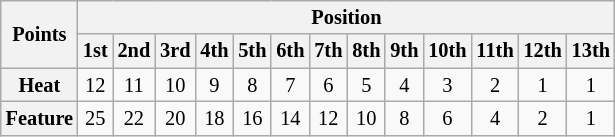<table class="wikitable" style="font-size:85%; text-align:center">
<tr>
<th rowspan=2>Points</th>
<th colspan=28>Position</th>
</tr>
<tr>
<th>1st</th>
<th>2nd</th>
<th>3rd</th>
<th>4th</th>
<th>5th</th>
<th>6th</th>
<th>7th</th>
<th>8th</th>
<th>9th</th>
<th>10th</th>
<th>11th</th>
<th>12th</th>
<th>13th</th>
</tr>
<tr>
<th>Heat</th>
<td>12</td>
<td>11</td>
<td>10</td>
<td>9</td>
<td>8</td>
<td>7</td>
<td>6</td>
<td>5</td>
<td>4</td>
<td>3</td>
<td>2</td>
<td>1</td>
<td>1</td>
</tr>
<tr>
<th>Feature</th>
<td>25</td>
<td>22</td>
<td>20</td>
<td>18</td>
<td>16</td>
<td>14</td>
<td>12</td>
<td>10</td>
<td>8</td>
<td>6</td>
<td>4</td>
<td>2</td>
<td>1</td>
</tr>
</table>
